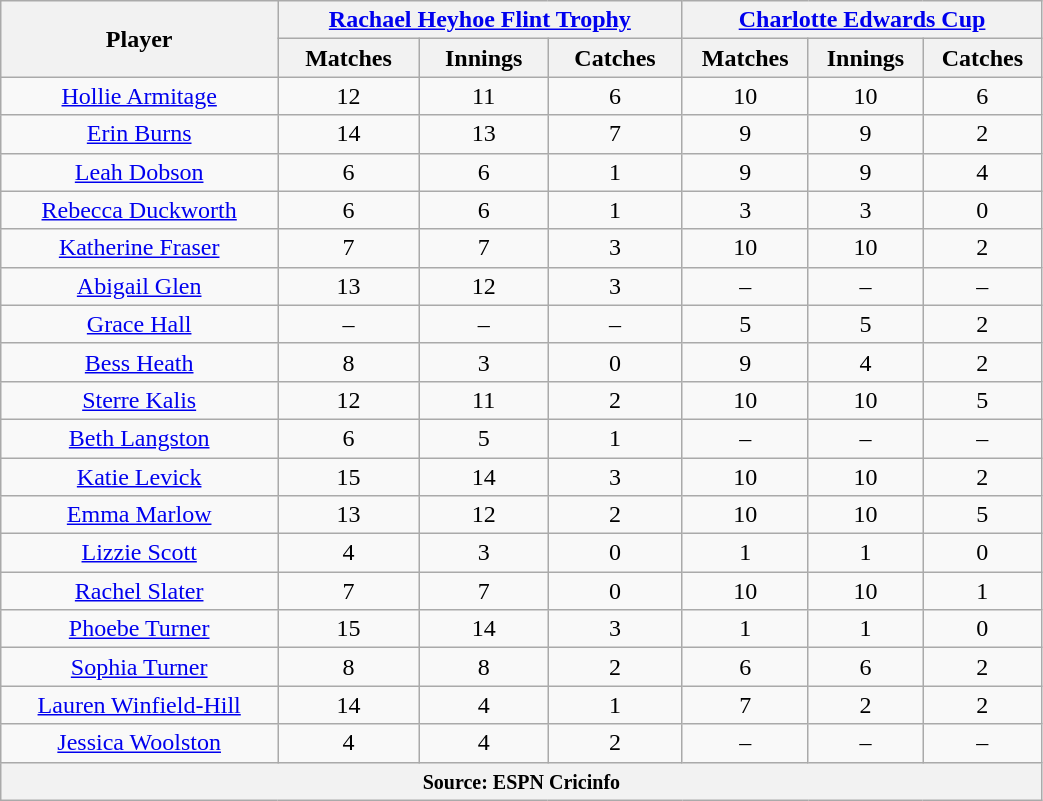<table class="wikitable" style="text-align:center; width:55%;">
<tr>
<th rowspan=2>Player</th>
<th colspan=3><a href='#'>Rachael Heyhoe Flint Trophy</a></th>
<th colspan=3><a href='#'>Charlotte Edwards Cup</a></th>
</tr>
<tr>
<th>Matches</th>
<th>Innings</th>
<th>Catches</th>
<th>Matches</th>
<th>Innings</th>
<th>Catches</th>
</tr>
<tr>
<td><a href='#'>Hollie Armitage</a></td>
<td>12</td>
<td>11</td>
<td>6</td>
<td>10</td>
<td>10</td>
<td>6</td>
</tr>
<tr>
<td><a href='#'>Erin Burns</a></td>
<td>14</td>
<td>13</td>
<td>7</td>
<td>9</td>
<td>9</td>
<td>2</td>
</tr>
<tr>
<td><a href='#'>Leah Dobson</a></td>
<td>6</td>
<td>6</td>
<td>1</td>
<td>9</td>
<td>9</td>
<td>4</td>
</tr>
<tr>
<td><a href='#'>Rebecca Duckworth</a></td>
<td>6</td>
<td>6</td>
<td>1</td>
<td>3</td>
<td>3</td>
<td>0</td>
</tr>
<tr>
<td><a href='#'>Katherine Fraser</a></td>
<td>7</td>
<td>7</td>
<td>3</td>
<td>10</td>
<td>10</td>
<td>2</td>
</tr>
<tr>
<td><a href='#'>Abigail Glen</a></td>
<td>13</td>
<td>12</td>
<td>3</td>
<td>–</td>
<td>–</td>
<td>–</td>
</tr>
<tr>
<td><a href='#'>Grace Hall</a></td>
<td>–</td>
<td>–</td>
<td>–</td>
<td>5</td>
<td>5</td>
<td>2</td>
</tr>
<tr>
<td><a href='#'>Bess Heath</a></td>
<td>8</td>
<td>3</td>
<td>0</td>
<td>9</td>
<td>4</td>
<td>2</td>
</tr>
<tr>
<td><a href='#'>Sterre Kalis</a></td>
<td>12</td>
<td>11</td>
<td>2</td>
<td>10</td>
<td>10</td>
<td>5</td>
</tr>
<tr>
<td><a href='#'>Beth Langston</a></td>
<td>6</td>
<td>5</td>
<td>1</td>
<td>–</td>
<td>–</td>
<td>–</td>
</tr>
<tr>
<td><a href='#'>Katie Levick</a></td>
<td>15</td>
<td>14</td>
<td>3</td>
<td>10</td>
<td>10</td>
<td>2</td>
</tr>
<tr>
<td><a href='#'>Emma Marlow</a></td>
<td>13</td>
<td>12</td>
<td>2</td>
<td>10</td>
<td>10</td>
<td>5</td>
</tr>
<tr>
<td><a href='#'>Lizzie Scott</a></td>
<td>4</td>
<td>3</td>
<td>0</td>
<td>1</td>
<td>1</td>
<td>0</td>
</tr>
<tr>
<td><a href='#'>Rachel Slater</a></td>
<td>7</td>
<td>7</td>
<td>0</td>
<td>10</td>
<td>10</td>
<td>1</td>
</tr>
<tr>
<td><a href='#'>Phoebe Turner</a></td>
<td>15</td>
<td>14</td>
<td>3</td>
<td>1</td>
<td>1</td>
<td>0</td>
</tr>
<tr>
<td><a href='#'>Sophia Turner</a></td>
<td>8</td>
<td>8</td>
<td>2</td>
<td>6</td>
<td>6</td>
<td>2</td>
</tr>
<tr>
<td><a href='#'>Lauren Winfield-Hill</a></td>
<td>14</td>
<td>4</td>
<td>1</td>
<td>7</td>
<td>2</td>
<td>2</td>
</tr>
<tr>
<td><a href='#'>Jessica Woolston</a></td>
<td>4</td>
<td>4</td>
<td>2</td>
<td>–</td>
<td>–</td>
<td>–</td>
</tr>
<tr>
<th colspan="7"><small>Source: ESPN Cricinfo</small></th>
</tr>
</table>
